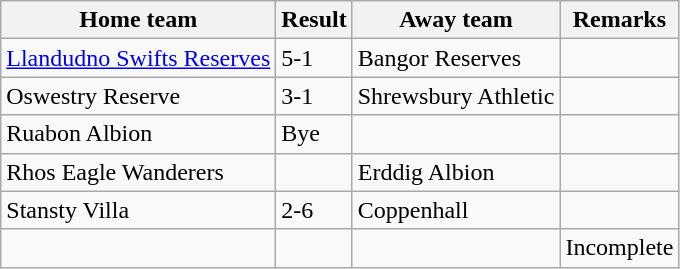<table class="wikitable">
<tr>
<th>Home team</th>
<th>Result</th>
<th>Away team</th>
<th>Remarks</th>
</tr>
<tr>
<td><a href='#'>Llandudno Swifts Reserves</a></td>
<td>5-1</td>
<td>Bangor Reserves</td>
<td></td>
</tr>
<tr>
<td> Oswestry Reserve</td>
<td>3-1</td>
<td> Shrewsbury Athletic</td>
<td></td>
</tr>
<tr>
<td>Ruabon Albion</td>
<td>Bye</td>
<td></td>
<td></td>
</tr>
<tr>
<td>Rhos Eagle Wanderers</td>
<td></td>
<td>Erddig Albion</td>
<td></td>
</tr>
<tr>
<td>Stansty Villa</td>
<td>2-6</td>
<td> Coppenhall</td>
<td></td>
</tr>
<tr>
<td></td>
<td></td>
<td></td>
<td>Incomplete</td>
</tr>
</table>
